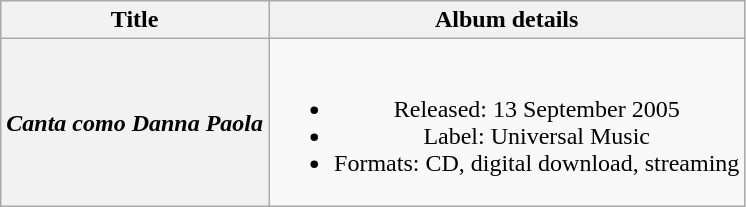<table class="wikitable plainrowheaders" style="text-align:center;">
<tr>
<th>Title</th>
<th>Album details</th>
</tr>
<tr>
<th scope="row"><em>Canta como Danna Paola</em></th>
<td><br><ul><li>Released: 13 September 2005</li><li>Label: Universal Music</li><li>Formats: CD, digital download, streaming</li></ul></td>
</tr>
</table>
